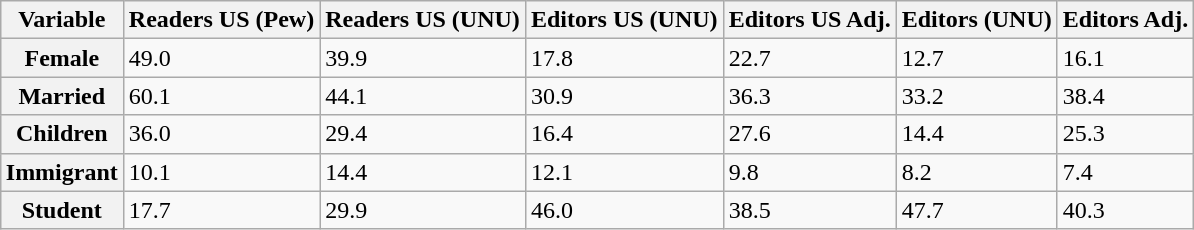<table class="wikitable plainrowheaders" style="margin-left: auto; margin-right: auto; border: none;">
<tr>
<th scope="col">Variable</th>
<th scope="col">Readers US (Pew)</th>
<th scope="col">Readers US (UNU)</th>
<th scope="col">Editors US (UNU)</th>
<th scope="col">Editors US Adj.</th>
<th scope="col">Editors (UNU)</th>
<th scope="col">Editors Adj.</th>
</tr>
<tr>
<th scope="row">Female</th>
<td>49.0</td>
<td>39.9</td>
<td>17.8</td>
<td>22.7</td>
<td>12.7</td>
<td>16.1</td>
</tr>
<tr>
<th scope="row">Married</th>
<td>60.1</td>
<td>44.1</td>
<td>30.9</td>
<td>36.3</td>
<td>33.2</td>
<td>38.4</td>
</tr>
<tr>
<th scope="row">Children</th>
<td>36.0</td>
<td>29.4</td>
<td>16.4</td>
<td>27.6</td>
<td>14.4</td>
<td>25.3</td>
</tr>
<tr>
<th scope="row">Immigrant</th>
<td>10.1</td>
<td>14.4</td>
<td>12.1</td>
<td>9.8</td>
<td>8.2</td>
<td>7.4</td>
</tr>
<tr>
<th scope="row">Student</th>
<td>17.7</td>
<td>29.9</td>
<td>46.0</td>
<td>38.5</td>
<td>47.7</td>
<td>40.3</td>
</tr>
</table>
